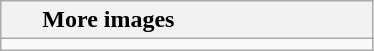<table class="wikitable collapsible collapsed" style="text-align: left;">
<tr>
<th>      More images                                </th>
</tr>
<tr>
<td></td>
</tr>
</table>
